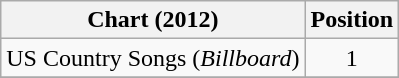<table class="wikitable sortable">
<tr>
<th scope="col">Chart (2012)</th>
<th scope="col">Position</th>
</tr>
<tr>
<td>US Country Songs (<em>Billboard</em>)</td>
<td align="center">1</td>
</tr>
<tr>
</tr>
</table>
